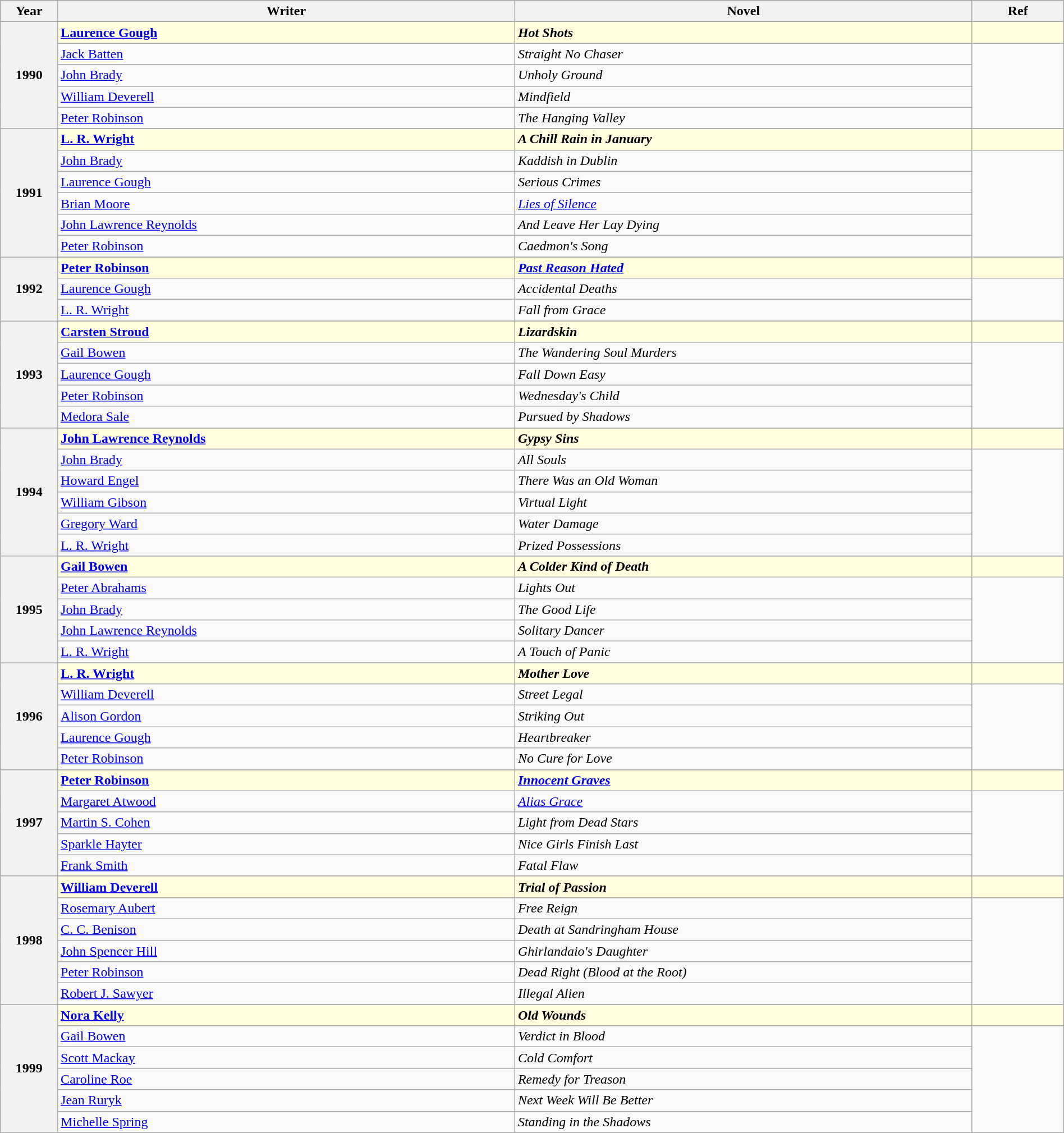<table class="wikitable" style="width:100%;">
<tr style="background:#bebebe;">
<th style="width:5%;">Year</th>
<th style="width:40%;">Writer</th>
<th style="width:40%;">Novel</th>
<th style="width:8%;">Ref</th>
</tr>
<tr>
<th rowspan="6" align="center">1990</th>
</tr>
<tr style="background:lightyellow;">
<td><strong><a href='#'>Laurence Gough</a></strong></td>
<td><strong><em>Hot Shots</em></strong></td>
<td></td>
</tr>
<tr>
<td><a href='#'>Jack Batten</a></td>
<td><em>Straight No Chaser</em></td>
<td rowspan=4></td>
</tr>
<tr>
<td><a href='#'>John Brady</a></td>
<td><em>Unholy Ground</em></td>
</tr>
<tr>
<td><a href='#'>William Deverell</a></td>
<td><em>Mindfield</em></td>
</tr>
<tr>
<td><a href='#'>Peter Robinson</a></td>
<td><em>The Hanging Valley</em></td>
</tr>
<tr>
<th rowspan="7" align="center">1991</th>
</tr>
<tr style="background:lightyellow;">
<td><strong><a href='#'>L. R. Wright</a></strong></td>
<td><strong><em>A Chill Rain in January</em></strong></td>
<td></td>
</tr>
<tr>
<td><a href='#'>John Brady</a></td>
<td><em>Kaddish in Dublin</em></td>
<td rowspan=5></td>
</tr>
<tr>
<td><a href='#'>Laurence Gough</a></td>
<td><em>Serious Crimes</em></td>
</tr>
<tr>
<td><a href='#'>Brian Moore</a></td>
<td><em><a href='#'>Lies of Silence</a></em></td>
</tr>
<tr>
<td><a href='#'>John Lawrence Reynolds</a></td>
<td><em>And Leave Her Lay Dying</em></td>
</tr>
<tr>
<td><a href='#'>Peter Robinson</a></td>
<td><em>Caedmon's Song</em></td>
</tr>
<tr>
<th rowspan="4" align="center">1992</th>
</tr>
<tr style="background:lightyellow;">
<td><strong><a href='#'>Peter Robinson</a></strong></td>
<td><strong><em><a href='#'>Past Reason Hated</a></em></strong></td>
<td></td>
</tr>
<tr>
<td><a href='#'>Laurence Gough</a></td>
<td><em>Accidental Deaths</em></td>
<td rowspan=2></td>
</tr>
<tr>
<td><a href='#'>L. R. Wright</a></td>
<td><em>Fall from Grace</em></td>
</tr>
<tr>
<th rowspan="6" align="center">1993</th>
</tr>
<tr style="background:lightyellow;">
<td><strong><a href='#'>Carsten Stroud</a></strong></td>
<td><strong><em>Lizardskin</em></strong></td>
<td></td>
</tr>
<tr>
<td><a href='#'>Gail Bowen</a></td>
<td><em>The Wandering Soul Murders</em></td>
<td rowspan=4></td>
</tr>
<tr>
<td><a href='#'>Laurence Gough</a></td>
<td><em>Fall Down Easy</em></td>
</tr>
<tr>
<td><a href='#'>Peter Robinson</a></td>
<td><em>Wednesday's Child</em></td>
</tr>
<tr>
<td><a href='#'>Medora Sale</a></td>
<td><em>Pursued by Shadows</em></td>
</tr>
<tr>
<th rowspan="7" align="center">1994</th>
</tr>
<tr style="background:lightyellow;">
<td><strong><a href='#'>John Lawrence Reynolds</a></strong></td>
<td><strong><em>Gypsy Sins</em></strong></td>
<td></td>
</tr>
<tr>
<td><a href='#'>John Brady</a></td>
<td><em>All Souls</em></td>
<td rowspan=5></td>
</tr>
<tr>
<td><a href='#'>Howard Engel</a></td>
<td><em>There Was an Old Woman</em></td>
</tr>
<tr>
<td><a href='#'>William Gibson</a></td>
<td><em>Virtual Light</em></td>
</tr>
<tr>
<td><a href='#'>Gregory Ward</a></td>
<td><em>Water Damage</em></td>
</tr>
<tr>
<td><a href='#'>L. R. Wright</a></td>
<td><em>Prized Possessions</em></td>
</tr>
<tr>
<th rowspan="6" align="center">1995</th>
</tr>
<tr style="background:lightyellow;">
<td><strong><a href='#'>Gail Bowen</a></strong></td>
<td><strong><em>A Colder Kind of Death</em></strong></td>
<td></td>
</tr>
<tr>
<td><a href='#'>Peter Abrahams</a></td>
<td><em>Lights Out</em></td>
<td rowspan=4></td>
</tr>
<tr>
<td><a href='#'>John Brady</a></td>
<td><em>The Good Life</em></td>
</tr>
<tr>
<td><a href='#'>John Lawrence Reynolds</a></td>
<td><em>Solitary Dancer</em></td>
</tr>
<tr>
<td><a href='#'>L. R. Wright</a></td>
<td><em>A Touch of Panic</em></td>
</tr>
<tr>
<th rowspan="6" align="center">1996</th>
</tr>
<tr style="background:lightyellow;">
<td><strong><a href='#'>L. R. Wright</a></strong></td>
<td><strong><em>Mother Love</em></strong></td>
<td></td>
</tr>
<tr>
<td><a href='#'>William Deverell</a></td>
<td><em>Street Legal</em></td>
<td rowspan=4></td>
</tr>
<tr>
<td><a href='#'>Alison Gordon</a></td>
<td><em>Striking Out</em></td>
</tr>
<tr>
<td><a href='#'>Laurence Gough</a></td>
<td><em>Heartbreaker</em></td>
</tr>
<tr>
<td><a href='#'>Peter Robinson</a></td>
<td><em>No Cure for Love</em></td>
</tr>
<tr>
<th rowspan="6" align="center">1997</th>
</tr>
<tr style="background:lightyellow;">
<td><strong><a href='#'>Peter Robinson</a></strong></td>
<td><strong><em><a href='#'>Innocent Graves</a></em></strong></td>
<td></td>
</tr>
<tr>
<td><a href='#'>Margaret Atwood</a></td>
<td><em><a href='#'>Alias Grace</a></em></td>
<td rowspan=4></td>
</tr>
<tr>
<td><a href='#'>Martin S. Cohen</a></td>
<td><em>Light from Dead Stars</em></td>
</tr>
<tr>
<td><a href='#'>Sparkle Hayter</a></td>
<td><em>Nice Girls Finish Last</em></td>
</tr>
<tr>
<td><a href='#'>Frank Smith</a></td>
<td><em>Fatal Flaw</em></td>
</tr>
<tr>
<th rowspan="7" align="center">1998</th>
</tr>
<tr style="background:lightyellow;">
<td><strong><a href='#'>William Deverell</a></strong></td>
<td><strong><em>Trial of Passion</em></strong></td>
<td></td>
</tr>
<tr>
<td><a href='#'>Rosemary Aubert</a></td>
<td><em>Free Reign</em></td>
<td rowspan=5></td>
</tr>
<tr>
<td><a href='#'>C. C. Benison</a></td>
<td><em>Death at Sandringham House</em></td>
</tr>
<tr>
<td><a href='#'>John Spencer Hill</a></td>
<td><em>Ghirlandaio's Daughter</em></td>
</tr>
<tr>
<td><a href='#'>Peter Robinson</a></td>
<td><em>Dead Right (Blood at the Root)</em></td>
</tr>
<tr>
<td><a href='#'>Robert J. Sawyer</a></td>
<td><em>Illegal Alien</em></td>
</tr>
<tr>
<th rowspan="7" align="center">1999</th>
</tr>
<tr style="background:lightyellow;">
<td><strong><a href='#'>Nora Kelly</a></strong></td>
<td><strong><em>Old Wounds</em></strong></td>
<td></td>
</tr>
<tr>
<td><a href='#'>Gail Bowen</a></td>
<td><em>Verdict in Blood</em></td>
<td rowspan=5></td>
</tr>
<tr>
<td><a href='#'>Scott Mackay</a></td>
<td><em>Cold Comfort</em></td>
</tr>
<tr>
<td><a href='#'>Caroline Roe</a></td>
<td><em>Remedy for Treason</em></td>
</tr>
<tr>
<td><a href='#'>Jean Ruryk</a></td>
<td><em>Next Week Will Be Better</em></td>
</tr>
<tr>
<td><a href='#'>Michelle Spring</a></td>
<td><em>Standing in the Shadows</em></td>
</tr>
</table>
